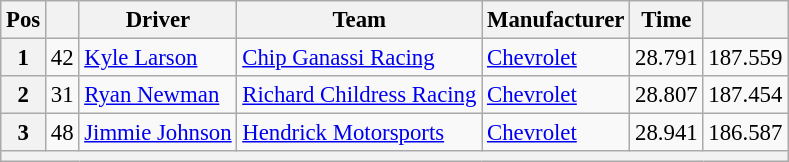<table class="wikitable" style="font-size:95%">
<tr>
<th>Pos</th>
<th></th>
<th>Driver</th>
<th>Team</th>
<th>Manufacturer</th>
<th>Time</th>
<th></th>
</tr>
<tr>
<th>1</th>
<td>42</td>
<td><a href='#'>Kyle Larson</a></td>
<td><a href='#'>Chip Ganassi Racing</a></td>
<td><a href='#'>Chevrolet</a></td>
<td>28.791</td>
<td>187.559</td>
</tr>
<tr>
<th>2</th>
<td>31</td>
<td><a href='#'>Ryan Newman</a></td>
<td><a href='#'>Richard Childress Racing</a></td>
<td><a href='#'>Chevrolet</a></td>
<td>28.807</td>
<td>187.454</td>
</tr>
<tr>
<th>3</th>
<td>48</td>
<td><a href='#'>Jimmie Johnson</a></td>
<td><a href='#'>Hendrick Motorsports</a></td>
<td><a href='#'>Chevrolet</a></td>
<td>28.941</td>
<td>186.587</td>
</tr>
<tr>
<th colspan="7"></th>
</tr>
</table>
